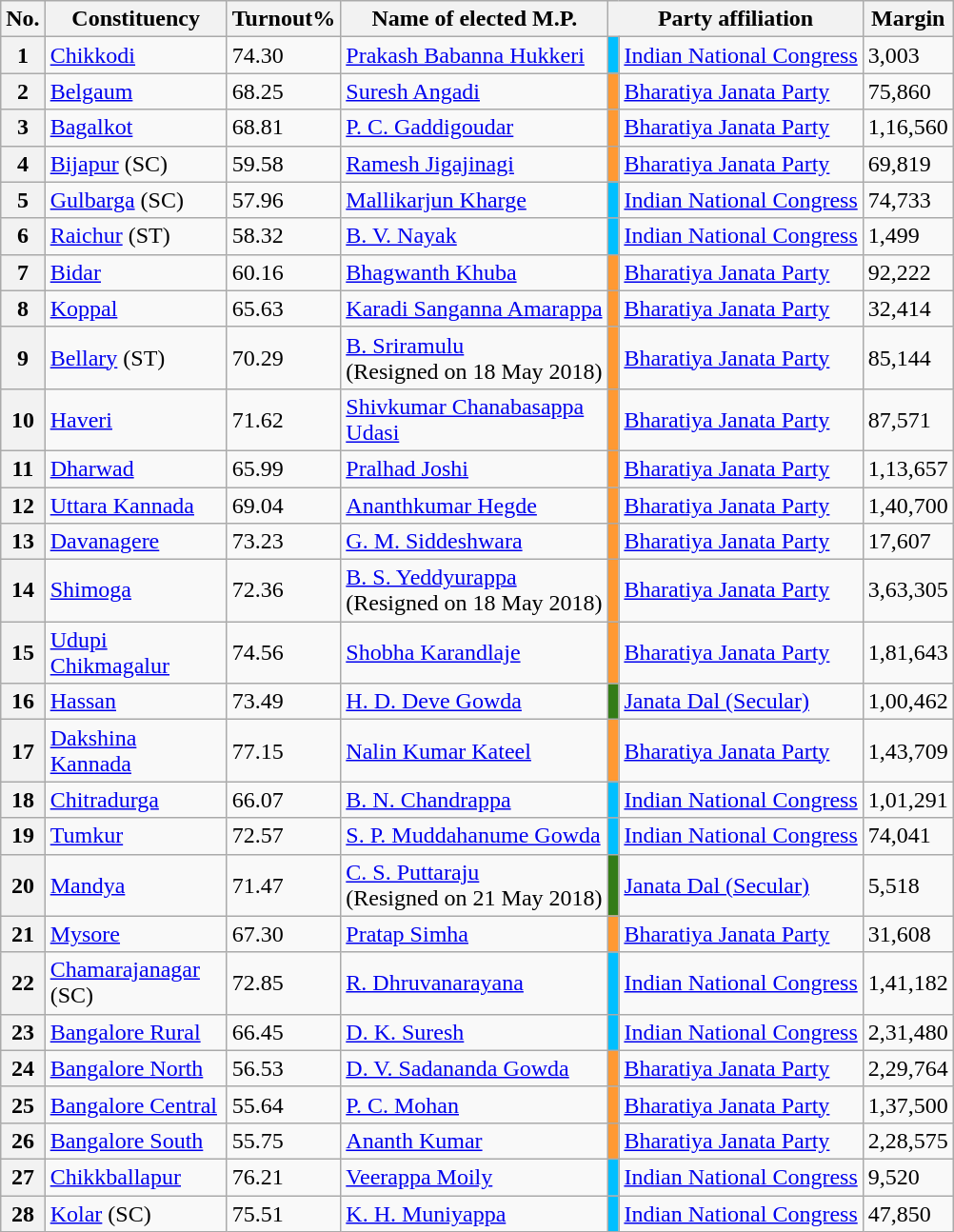<table class="sortable wikitable" style="font-size: 100%;">
<tr>
<th>No.</th>
<th style="width:120px">Constituency</th>
<th>Turnout%</th>
<th style="width:180px">Name of elected M.P.</th>
<th Colspan=2>Party affiliation</th>
<th>Margin</th>
</tr>
<tr>
<th>1</th>
<td><a href='#'>Chikkodi</a></td>
<td>74.30 </td>
<td><a href='#'>Prakash Babanna Hukkeri</a></td>
<td bgcolor=#00BFFF></td>
<td><a href='#'>Indian National Congress</a></td>
<td>3,003</td>
</tr>
<tr>
<th>2</th>
<td><a href='#'>Belgaum</a></td>
<td>68.25 </td>
<td><a href='#'>Suresh Angadi</a></td>
<td bgcolor=#FF9933></td>
<td><a href='#'>Bharatiya Janata Party</a></td>
<td>75,860</td>
</tr>
<tr>
<th>3</th>
<td><a href='#'>Bagalkot</a></td>
<td>68.81 </td>
<td><a href='#'>P. C. Gaddigoudar</a></td>
<td bgcolor=#FF9933></td>
<td><a href='#'>Bharatiya Janata Party</a></td>
<td>1,16,560</td>
</tr>
<tr>
<th>4</th>
<td><a href='#'>Bijapur</a> (SC)</td>
<td>59.58 </td>
<td><a href='#'>Ramesh Jigajinagi</a></td>
<td bgcolor=#FF9933></td>
<td><a href='#'>Bharatiya Janata Party</a></td>
<td>69,819</td>
</tr>
<tr>
<th>5</th>
<td><a href='#'>Gulbarga</a> (SC)</td>
<td>57.96 </td>
<td><a href='#'>Mallikarjun Kharge</a></td>
<td bgcolor=#00BFFF></td>
<td><a href='#'>Indian National Congress</a></td>
<td>74,733</td>
</tr>
<tr>
<th>6</th>
<td><a href='#'>Raichur</a> (ST)</td>
<td>58.32 </td>
<td><a href='#'>B. V. Nayak</a></td>
<td bgcolor=#00BFFF></td>
<td><a href='#'>Indian National Congress</a></td>
<td>1,499</td>
</tr>
<tr>
<th>7</th>
<td><a href='#'>Bidar</a></td>
<td>60.16 </td>
<td><a href='#'>Bhagwanth Khuba</a></td>
<td bgcolor=#FF9933></td>
<td><a href='#'>Bharatiya Janata Party</a></td>
<td>92,222</td>
</tr>
<tr>
<th>8</th>
<td><a href='#'>Koppal</a></td>
<td>65.63 </td>
<td><a href='#'>Karadi Sanganna Amarappa</a></td>
<td bgcolor=#FF9933></td>
<td><a href='#'>Bharatiya Janata Party</a></td>
<td>32,414</td>
</tr>
<tr>
<th>9</th>
<td><a href='#'>Bellary</a> (ST)</td>
<td>70.29 </td>
<td><a href='#'>B. Sriramulu</a><br>(Resigned on 18 May 2018)</td>
<td bgcolor=#FF9933></td>
<td><a href='#'>Bharatiya Janata Party</a></td>
<td>85,144</td>
</tr>
<tr>
<th>10</th>
<td><a href='#'>Haveri</a></td>
<td>71.62 </td>
<td><a href='#'>Shivkumar Chanabasappa Udasi</a></td>
<td bgcolor=#FF9933></td>
<td><a href='#'>Bharatiya Janata Party</a></td>
<td>87,571</td>
</tr>
<tr>
<th>11</th>
<td><a href='#'>Dharwad</a></td>
<td>65.99 </td>
<td><a href='#'>Pralhad Joshi</a></td>
<td bgcolor=#FF9933></td>
<td><a href='#'>Bharatiya Janata Party</a></td>
<td>1,13,657</td>
</tr>
<tr>
<th>12</th>
<td><a href='#'>Uttara Kannada</a></td>
<td>69.04 </td>
<td><a href='#'>Ananthkumar Hegde</a></td>
<td bgcolor=#FF9933></td>
<td><a href='#'>Bharatiya Janata Party</a></td>
<td>1,40,700</td>
</tr>
<tr>
<th>13</th>
<td><a href='#'>Davanagere</a></td>
<td>73.23 </td>
<td><a href='#'>G. M. Siddeshwara</a></td>
<td bgcolor=#FF9933></td>
<td><a href='#'>Bharatiya Janata Party</a></td>
<td>17,607</td>
</tr>
<tr>
<th>14</th>
<td><a href='#'>Shimoga</a></td>
<td>72.36 </td>
<td><a href='#'>B. S. Yeddyurappa</a><br>(Resigned on 18 May 2018)</td>
<td bgcolor=#FF9933></td>
<td><a href='#'>Bharatiya Janata Party</a></td>
<td>3,63,305</td>
</tr>
<tr>
<th>15</th>
<td><a href='#'>Udupi Chikmagalur</a></td>
<td>74.56 </td>
<td><a href='#'>Shobha Karandlaje</a></td>
<td bgcolor=#FF9933></td>
<td><a href='#'>Bharatiya Janata Party</a></td>
<td>1,81,643</td>
</tr>
<tr>
<th>16</th>
<td><a href='#'>Hassan</a></td>
<td>73.49 </td>
<td><a href='#'>H. D. Deve Gowda</a></td>
<td bgcolor=#347C17></td>
<td><a href='#'>Janata Dal (Secular)</a></td>
<td>1,00,462</td>
</tr>
<tr>
<th>17</th>
<td><a href='#'>Dakshina Kannada</a></td>
<td>77.15 </td>
<td><a href='#'>Nalin Kumar Kateel</a></td>
<td bgcolor=#FF9933></td>
<td><a href='#'>Bharatiya Janata Party</a></td>
<td>1,43,709</td>
</tr>
<tr>
<th>18</th>
<td><a href='#'>Chitradurga</a></td>
<td>66.07 </td>
<td><a href='#'>B. N. Chandrappa</a></td>
<td bgcolor=#00BFFF></td>
<td><a href='#'>Indian National Congress</a></td>
<td>1,01,291</td>
</tr>
<tr>
<th>19</th>
<td><a href='#'>Tumkur</a></td>
<td>72.57 </td>
<td><a href='#'>S. P. Muddahanume Gowda</a></td>
<td bgcolor=#00BFFF></td>
<td><a href='#'>Indian National Congress</a></td>
<td>74,041</td>
</tr>
<tr>
<th>20</th>
<td><a href='#'>Mandya</a></td>
<td>71.47 </td>
<td><a href='#'>C. S. Puttaraju</a><br>(Resigned on 21 May 2018)</td>
<td bgcolor=#347C17></td>
<td><a href='#'>Janata Dal (Secular)</a></td>
<td>5,518</td>
</tr>
<tr>
<th>21</th>
<td><a href='#'>Mysore</a></td>
<td>67.30 </td>
<td><a href='#'>Pratap Simha</a></td>
<td bgcolor=#FF9933></td>
<td><a href='#'>Bharatiya Janata Party</a></td>
<td>31,608</td>
</tr>
<tr>
<th>22</th>
<td><a href='#'>Chamarajanagar</a> (SC)</td>
<td>72.85 </td>
<td><a href='#'>R. Dhruvanarayana</a></td>
<td bgcolor=#00BFFF></td>
<td><a href='#'>Indian National Congress</a></td>
<td>1,41,182</td>
</tr>
<tr>
<th>23</th>
<td><a href='#'>Bangalore Rural</a></td>
<td>66.45 </td>
<td><a href='#'>D. K. Suresh</a></td>
<td bgcolor=#00BFFF></td>
<td><a href='#'>Indian National Congress</a></td>
<td>2,31,480</td>
</tr>
<tr>
<th>24</th>
<td><a href='#'>Bangalore North</a></td>
<td>56.53 </td>
<td><a href='#'>D. V. Sadananda Gowda</a></td>
<td bgcolor=#FF9933></td>
<td><a href='#'>Bharatiya Janata Party</a></td>
<td>2,29,764</td>
</tr>
<tr>
<th>25</th>
<td><a href='#'>Bangalore Central</a></td>
<td>55.64 </td>
<td><a href='#'>P. C. Mohan</a></td>
<td bgcolor=#FF9933></td>
<td><a href='#'>Bharatiya Janata Party</a></td>
<td>1,37,500</td>
</tr>
<tr>
<th>26</th>
<td><a href='#'>Bangalore South</a></td>
<td>55.75 </td>
<td><a href='#'>Ananth Kumar</a></td>
<td bgcolor=#FF9933></td>
<td><a href='#'>Bharatiya Janata Party</a></td>
<td>2,28,575</td>
</tr>
<tr>
<th>27</th>
<td><a href='#'>Chikkballapur</a></td>
<td>76.21 </td>
<td><a href='#'>Veerappa Moily</a></td>
<td bgcolor=#00BFFF></td>
<td><a href='#'>Indian National Congress</a></td>
<td>9,520</td>
</tr>
<tr>
<th>28</th>
<td><a href='#'>Kolar</a> (SC)</td>
<td>75.51 </td>
<td><a href='#'>K. H. Muniyappa</a></td>
<td bgcolor=#00BFFF></td>
<td><a href='#'>Indian National Congress</a></td>
<td>47,850</td>
</tr>
</table>
